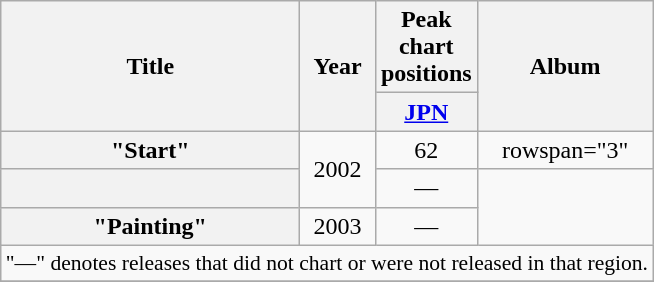<table class="wikitable plainrowheaders" style="text-align:center;">
<tr>
<th rowspan="2" style="width:12em;">Title</th>
<th rowspan="2">Year</th>
<th colspan="1">Peak chart positions</th>
<th rowspan="2">Album</th>
</tr>
<tr>
<th width="30"><a href='#'>JPN</a></th>
</tr>
<tr>
<th scope="row">"Start"</th>
<td rowspan="2">2002</td>
<td>62</td>
<td>rowspan="3" </td>
</tr>
<tr>
<th scope="row"></th>
<td>—</td>
</tr>
<tr>
<th scope="row">"Painting"</th>
<td>2003</td>
<td>—</td>
</tr>
<tr>
<td colspan="4" style="font-size:90%;">"—" denotes releases that did not chart or were not released in that region.</td>
</tr>
<tr>
</tr>
</table>
